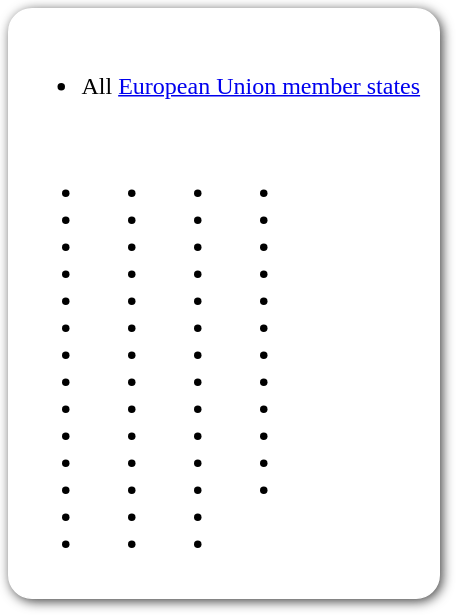<table style=" border-radius:1em; box-shadow: 0.1em 0.1em 0.5em rgba(0,0,0,0.75); background-color: white; border: 1px solid white; padding: 5px;">
<tr style="vertical-align:top;">
<td><br><ul><li> All <a href='#'>European Union member states</a></li></ul><table>
<tr>
<td><br><ul><li></li><li></li><li></li><li></li><li></li><li></li><li></li><li></li><li></li><li></li><li></li><li></li><li></li><li></li></ul></td>
<td valign="top"><br><ul><li></li><li></li><li></li><li></li><li></li><li></li><li></li><li></li><li></li><li></li><li></li><li></li><li></li><li></li></ul></td>
<td valign="top"><br><ul><li></li><li></li><li></li><li></li><li></li><li></li><li></li><li></li><li></li><li></li><li></li><li></li><li></li><li></li></ul></td>
<td valign="top"><br><ul><li></li><li></li><li></li><li></li><li></li><li></li><li></li><li></li><li></li><li></li><li></li><li></li></ul></td>
<td></td>
</tr>
</table>
</td>
<td></td>
</tr>
</table>
